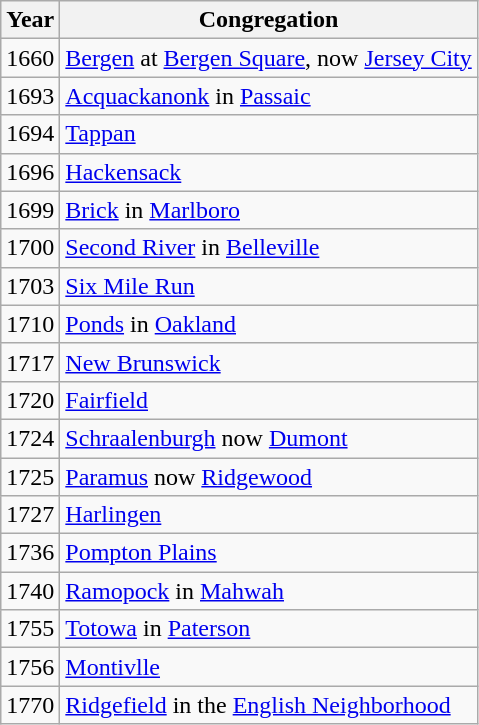<table class="wikitable sortable">
<tr>
<th>Year</th>
<th>Congregation</th>
</tr>
<tr>
<td>1660</td>
<td><a href='#'>Bergen</a> at <a href='#'>Bergen Square</a>, now <a href='#'>Jersey City</a></td>
</tr>
<tr>
<td>1693</td>
<td><a href='#'>Acquackanonk</a> in <a href='#'>Passaic</a></td>
</tr>
<tr>
<td>1694</td>
<td><a href='#'>Tappan</a></td>
</tr>
<tr>
<td>1696</td>
<td><a href='#'>Hackensack</a></td>
</tr>
<tr>
<td>1699</td>
<td><a href='#'>Brick</a> in <a href='#'>Marlboro</a></td>
</tr>
<tr>
<td>1700</td>
<td><a href='#'>Second River</a> in <a href='#'>Belleville</a></td>
</tr>
<tr>
<td>1703</td>
<td><a href='#'>Six Mile Run</a></td>
</tr>
<tr>
<td>1710</td>
<td><a href='#'>Ponds</a> in <a href='#'>Oakland</a></td>
</tr>
<tr>
<td>1717</td>
<td><a href='#'>New Brunswick</a></td>
</tr>
<tr>
<td>1720</td>
<td><a href='#'>Fairfield</a></td>
</tr>
<tr>
<td>1724</td>
<td><a href='#'>Schraalenburgh</a> now <a href='#'>Dumont</a></td>
</tr>
<tr>
<td>1725</td>
<td><a href='#'>Paramus</a> now <a href='#'>Ridgewood</a></td>
</tr>
<tr>
<td>1727</td>
<td><a href='#'>Harlingen</a></td>
</tr>
<tr>
<td>1736</td>
<td><a href='#'>Pompton Plains</a></td>
</tr>
<tr>
<td>1740</td>
<td><a href='#'>Ramopock</a> in <a href='#'>Mahwah</a></td>
</tr>
<tr>
<td>1755</td>
<td><a href='#'>Totowa</a> in <a href='#'>Paterson</a></td>
</tr>
<tr>
<td>1756</td>
<td><a href='#'>Montivlle</a></td>
</tr>
<tr>
<td>1770</td>
<td><a href='#'>Ridgefield</a> in  the <a href='#'>English Neighborhood</a></td>
</tr>
</table>
